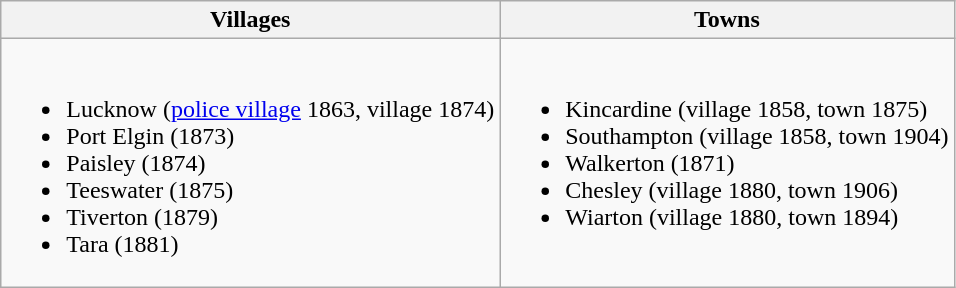<table class="wikitable">
<tr>
<th>Villages</th>
<th>Towns</th>
</tr>
<tr valign="top">
<td><br><ul><li>Lucknow (<a href='#'>police village</a> 1863, village 1874)</li><li>Port Elgin (1873)</li><li>Paisley (1874)</li><li>Teeswater (1875)</li><li>Tiverton (1879)</li><li>Tara (1881)</li></ul></td>
<td><br><ul><li>Kincardine (village 1858, town 1875)</li><li>Southampton (village 1858, town 1904)</li><li>Walkerton (1871)</li><li>Chesley (village 1880, town 1906)</li><li>Wiarton (village 1880, town 1894)</li></ul></td>
</tr>
</table>
